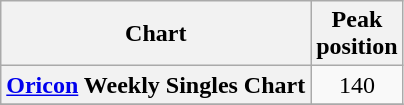<table class="wikitable plainrowheaders" style="text-align:center;">
<tr>
<th>Chart</th>
<th>Peak<br>position</th>
</tr>
<tr>
<th scope="row"><a href='#'>Oricon</a> Weekly Singles Chart</th>
<td style="text-align:center;">140</td>
</tr>
<tr>
</tr>
</table>
